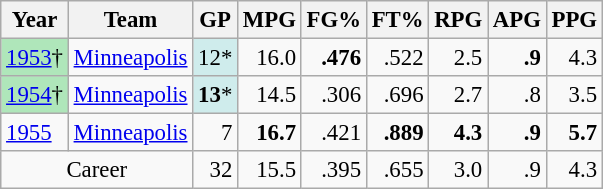<table class="wikitable sortable" style="font-size:95%; text-align:right;">
<tr>
<th>Year</th>
<th>Team</th>
<th>GP</th>
<th>MPG</th>
<th>FG%</th>
<th>FT%</th>
<th>RPG</th>
<th>APG</th>
<th>PPG</th>
</tr>
<tr>
<td style="text-align:left;background:#afe6ba;"><a href='#'>1953</a>†</td>
<td style="text-align:left;"><a href='#'>Minneapolis</a></td>
<td style="background:#cfecec;">12*</td>
<td>16.0</td>
<td><strong>.476</strong></td>
<td>.522</td>
<td>2.5</td>
<td><strong>.9</strong></td>
<td>4.3</td>
</tr>
<tr>
<td style="text-align:left;background:#afe6ba;"><a href='#'>1954</a>†</td>
<td style="text-align:left;"><a href='#'>Minneapolis</a></td>
<td style="background:#cfecec;"><strong>13</strong>*</td>
<td>14.5</td>
<td>.306</td>
<td>.696</td>
<td>2.7</td>
<td>.8</td>
<td>3.5</td>
</tr>
<tr>
<td style="text-align:left;"><a href='#'>1955</a></td>
<td style="text-align:left;"><a href='#'>Minneapolis</a></td>
<td>7</td>
<td><strong>16.7</strong></td>
<td>.421</td>
<td><strong>.889</strong></td>
<td><strong>4.3</strong></td>
<td><strong>.9</strong></td>
<td><strong>5.7</strong></td>
</tr>
<tr>
<td colspan="2" style="text-align:center;">Career</td>
<td>32</td>
<td>15.5</td>
<td>.395</td>
<td>.655</td>
<td>3.0</td>
<td>.9</td>
<td>4.3</td>
</tr>
</table>
